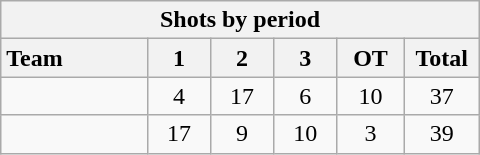<table class="wikitable" style="width:20em;">
<tr>
<th colspan="6">Shots by period</th>
</tr>
<tr>
<th style="width:8em; text-align:left;">Team</th>
<th style="width:3em;">1</th>
<th style="width:3em;">2</th>
<th style="width:3em;">3</th>
<th style="width:3em;">OT</th>
<th style="width:3em;">Total</th>
</tr>
<tr style="text-align:center;">
<td style="text-align:left;"></td>
<td>4</td>
<td>17</td>
<td>6</td>
<td>10</td>
<td>37</td>
</tr>
<tr style="text-align:center;">
<td style="text-align:left;"></td>
<td>17</td>
<td>9</td>
<td>10</td>
<td>3</td>
<td>39</td>
</tr>
</table>
